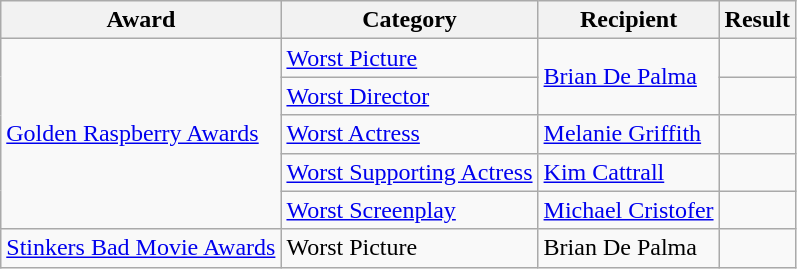<table class="wikitable">
<tr>
<th>Award</th>
<th>Category</th>
<th>Recipient</th>
<th>Result</th>
</tr>
<tr>
<td rowspan="5"><a href='#'>Golden Raspberry Awards</a></td>
<td><a href='#'>Worst Picture</a></td>
<td rowspan="2"><a href='#'>Brian De Palma</a></td>
<td></td>
</tr>
<tr>
<td><a href='#'>Worst Director</a></td>
<td></td>
</tr>
<tr>
<td><a href='#'>Worst Actress</a></td>
<td><a href='#'>Melanie Griffith</a></td>
<td></td>
</tr>
<tr>
<td><a href='#'>Worst Supporting Actress</a></td>
<td><a href='#'>Kim Cattrall</a></td>
<td></td>
</tr>
<tr>
<td><a href='#'>Worst Screenplay</a></td>
<td><a href='#'>Michael Cristofer</a></td>
<td></td>
</tr>
<tr>
<td><a href='#'>Stinkers Bad Movie Awards</a></td>
<td>Worst Picture</td>
<td>Brian De Palma</td>
<td></td>
</tr>
</table>
